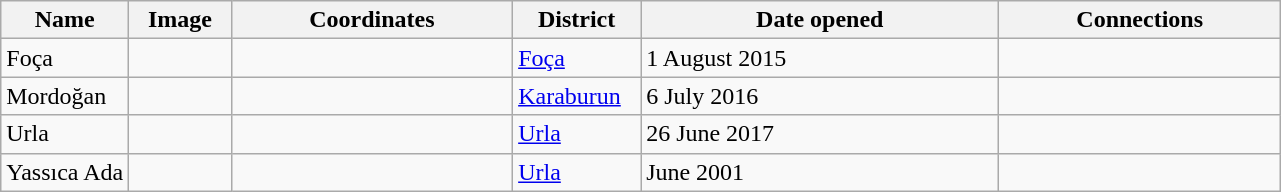<table class="wikitable sortable">
<tr>
<th width="10%">Name</th>
<th width="8%" class="unsortable">Image</th>
<th width="22%" class="unsortable">Coordinates</th>
<th width="10%">District</th>
<th width="28%">Date opened</th>
<th width="22%">Connections</th>
</tr>
<tr>
<td>Foça</td>
<td class="noresize"></td>
<td></td>
<td><a href='#'>Foça</a></td>
<td>1 August 2015</td>
<td></td>
</tr>
<tr>
<td>Mordoğan</td>
<td class="noresize"></td>
<td></td>
<td><a href='#'>Karaburun</a></td>
<td>6 July 2016</td>
<td></td>
</tr>
<tr>
<td>Urla</td>
<td class="noresize"></td>
<td></td>
<td><a href='#'>Urla</a></td>
<td>26 June 2017</td>
<td></td>
</tr>
<tr>
<td>Yassıca Ada</td>
<td class="noresize"></td>
<td></td>
<td><a href='#'>Urla</a></td>
<td>June 2001</td>
<td></td>
</tr>
</table>
